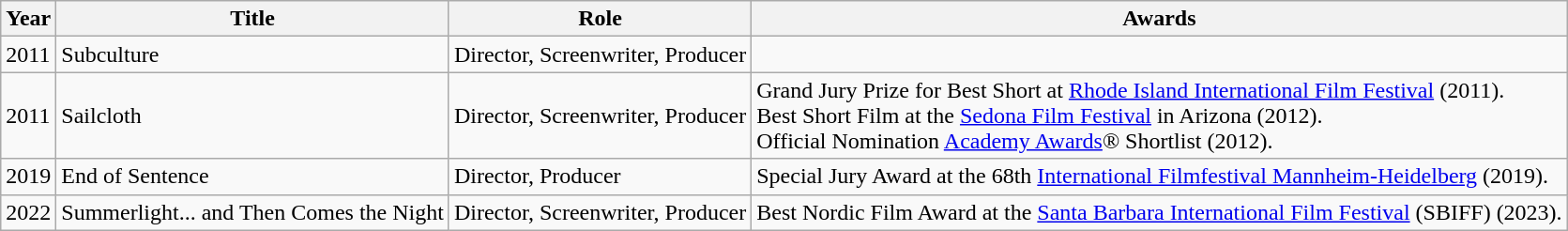<table class="wikitable">
<tr>
<th>Year</th>
<th>Title</th>
<th>Role</th>
<th>Awards</th>
</tr>
<tr>
<td>2011</td>
<td>Subculture</td>
<td>Director, Screenwriter, Producer</td>
<td></td>
</tr>
<tr>
<td>2011</td>
<td>Sailcloth</td>
<td>Director, Screenwriter, Producer</td>
<td>Grand Jury Prize for Best Short at <a href='#'>Rhode Island International Film Festival</a> (2011).<br>Best Short Film at the <a href='#'>Sedona Film Festival</a> in Arizona (2012).<br>Official Nomination <a href='#'>Academy Awards</a>® Shortlist (2012).</td>
</tr>
<tr>
<td>2019</td>
<td>End of Sentence</td>
<td>Director, Producer</td>
<td>Special Jury Award at the 68th <a href='#'>International Filmfestival Mannheim-Heidelberg</a> (2019).</td>
</tr>
<tr>
<td>2022</td>
<td>Summerlight... and Then Comes the Night</td>
<td>Director, Screenwriter, Producer</td>
<td>Best Nordic Film Award at the <a href='#'>Santa Barbara International Film Festival</a> (SBIFF) (2023).</td>
</tr>
</table>
